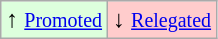<table class="wikitable" align="center">
<tr>
<td style="background:#ddffdd">↑ <small><a href='#'>Promoted</a></small></td>
<td style="background:#ffcccc">↓ <small><a href='#'>Relegated</a></small></td>
</tr>
</table>
